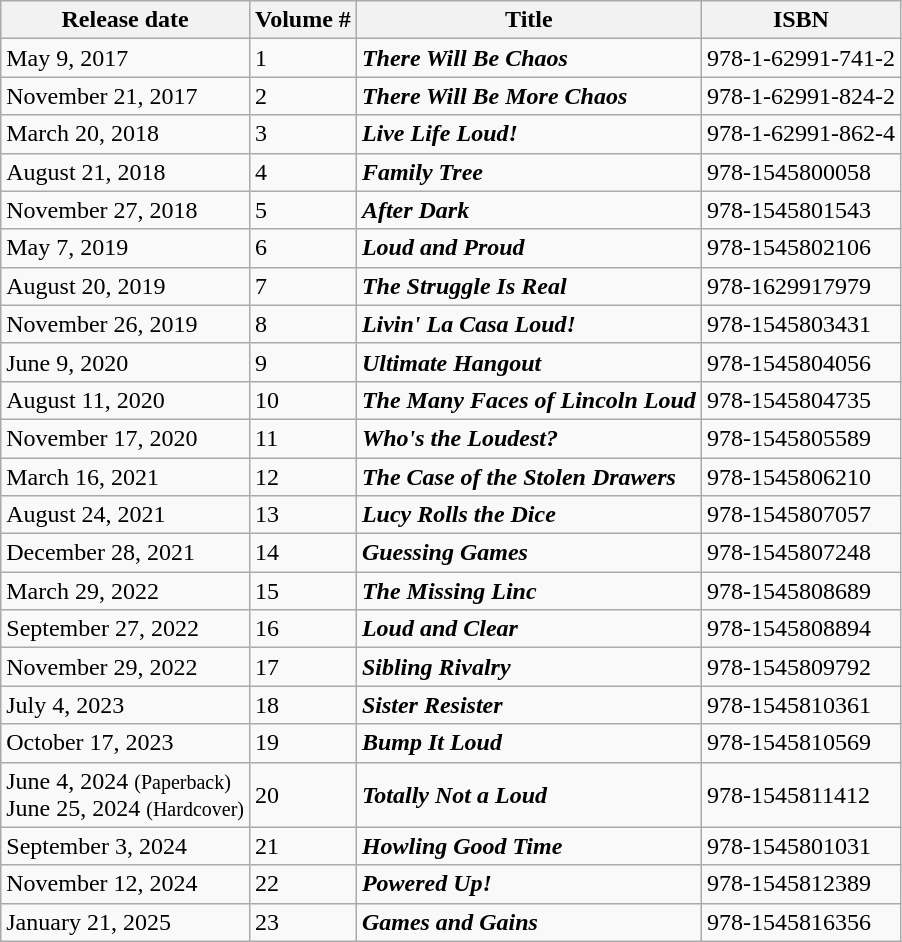<table class="wikitable">
<tr>
<th>Release date</th>
<th>Volume #</th>
<th>Title</th>
<th>ISBN</th>
</tr>
<tr>
<td>May 9, 2017</td>
<td>1</td>
<td><strong><em>There Will Be Chaos</em></strong></td>
<td>978-1-62991-741-2</td>
</tr>
<tr>
<td>November 21, 2017</td>
<td>2</td>
<td><strong><em>There Will Be More Chaos</em></strong></td>
<td>978-1-62991-824-2</td>
</tr>
<tr>
<td>March 20, 2018</td>
<td>3</td>
<td><strong><em>Live Life Loud!</em></strong></td>
<td>978-1-62991-862-4</td>
</tr>
<tr>
<td>August 21, 2018</td>
<td>4</td>
<td><strong><em>Family Tree</em></strong></td>
<td>978-1545800058</td>
</tr>
<tr>
<td>November 27, 2018</td>
<td>5</td>
<td><strong><em>After Dark</em></strong></td>
<td>978-1545801543</td>
</tr>
<tr>
<td>May 7, 2019</td>
<td>6</td>
<td><strong><em>Loud and Proud</em></strong></td>
<td>978-1545802106</td>
</tr>
<tr>
<td>August 20, 2019</td>
<td>7</td>
<td><strong><em>The Struggle Is Real</em></strong></td>
<td>978-1629917979</td>
</tr>
<tr>
<td>November 26, 2019</td>
<td>8</td>
<td><strong><em>Livin' La Casa Loud!</em></strong></td>
<td>978-1545803431</td>
</tr>
<tr>
<td>June 9, 2020</td>
<td>9</td>
<td><strong><em>Ultimate Hangout</em></strong></td>
<td>978-1545804056</td>
</tr>
<tr>
<td>August 11, 2020</td>
<td>10</td>
<td><strong><em>The Many Faces of Lincoln Loud</em></strong></td>
<td>978-1545804735</td>
</tr>
<tr>
<td>November 17, 2020</td>
<td>11</td>
<td><strong><em>Who's the Loudest?</em></strong></td>
<td>978-1545805589</td>
</tr>
<tr>
<td>March 16, 2021</td>
<td>12</td>
<td><strong><em>The Case of the Stolen Drawers</em></strong></td>
<td>978-1545806210</td>
</tr>
<tr>
<td>August 24, 2021</td>
<td>13</td>
<td><strong><em>Lucy Rolls the Dice</em></strong></td>
<td>978-1545807057</td>
</tr>
<tr>
<td>December 28, 2021</td>
<td>14</td>
<td><strong><em>Guessing Games</em></strong></td>
<td>978-1545807248</td>
</tr>
<tr>
<td>March 29, 2022</td>
<td>15</td>
<td><strong><em>The Missing Linc</em></strong></td>
<td>978-1545808689</td>
</tr>
<tr>
<td>September 27, 2022</td>
<td>16</td>
<td><strong><em>Loud and Clear</em></strong></td>
<td>978-1545808894</td>
</tr>
<tr>
<td>November 29, 2022</td>
<td>17</td>
<td><strong><em>Sibling Rivalry</em></strong></td>
<td>978-1545809792</td>
</tr>
<tr>
<td>July 4, 2023</td>
<td>18</td>
<td><strong><em>Sister Resister</em></strong></td>
<td>978-1545810361</td>
</tr>
<tr>
<td>October 17, 2023</td>
<td>19</td>
<td><strong><em>Bump It Loud</em></strong></td>
<td>978-1545810569</td>
</tr>
<tr>
<td>June 4, 2024 <small>(Paperback)</small><br>June 25, 2024 <small>(Hardcover)</small></td>
<td>20</td>
<td><strong><em>Totally Not a Loud</em></strong></td>
<td>978-1545811412</td>
</tr>
<tr>
<td>September 3, 2024</td>
<td>21</td>
<td><strong><em>Howling Good Time</em></strong></td>
<td>978-1545801031</td>
</tr>
<tr>
<td>November 12, 2024</td>
<td>22</td>
<td><strong><em>Powered Up!</em></strong></td>
<td>978-1545812389</td>
</tr>
<tr>
<td>January 21, 2025</td>
<td>23</td>
<td><strong><em>Games and Gains</em></strong></td>
<td>978-1545816356</td>
</tr>
</table>
